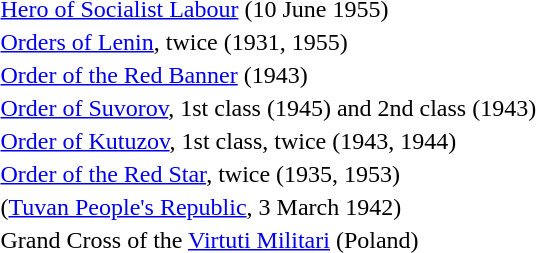<table>
<tr>
<td align="center"></td>
<td><a href='#'>Hero of Socialist Labour</a> (10 June 1955)</td>
</tr>
<tr>
<td></td>
<td><a href='#'>Orders of Lenin</a>, twice (1931, 1955)</td>
</tr>
<tr>
<td></td>
<td><a href='#'>Order of the Red Banner</a> (1943)</td>
</tr>
<tr>
<td></td>
<td><a href='#'>Order of Suvorov</a>, 1st class (1945) and 2nd class (1943)</td>
</tr>
<tr>
<td></td>
<td><a href='#'>Order of Kutuzov</a>, 1st class, twice (1943, 1944)</td>
</tr>
<tr>
<td></td>
<td><a href='#'>Order of the Red Star</a>, twice (1935, 1953)</td>
</tr>
<tr>
<td></td>
<td> (<a href='#'>Tuvan People's Republic</a>, 3 March 1942)</td>
</tr>
<tr>
<td></td>
<td>Grand Cross of the <a href='#'>Virtuti Militari</a> (Poland)</td>
</tr>
<tr>
</tr>
</table>
